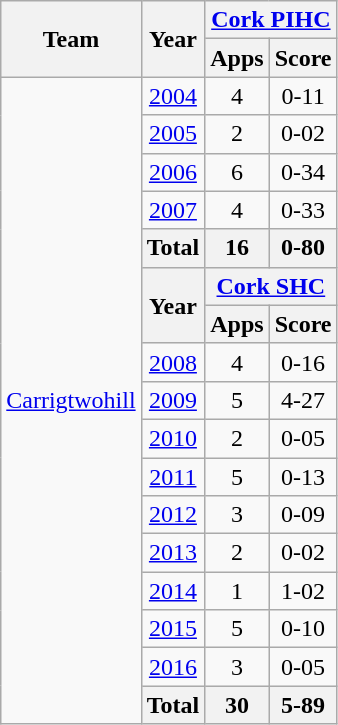<table class="wikitable" style="text-align:center">
<tr>
<th rowspan="2">Team</th>
<th rowspan="2">Year</th>
<th colspan="2"><a href='#'>Cork PIHC</a></th>
</tr>
<tr>
<th>Apps</th>
<th>Score</th>
</tr>
<tr>
<td rowspan="20"><a href='#'>Carrigtwohill</a></td>
<td><a href='#'>2004</a></td>
<td>4</td>
<td>0-11</td>
</tr>
<tr>
<td><a href='#'>2005</a></td>
<td>2</td>
<td>0-02</td>
</tr>
<tr>
<td><a href='#'>2006</a></td>
<td>6</td>
<td>0-34</td>
</tr>
<tr>
<td><a href='#'>2007</a></td>
<td>4</td>
<td>0-33</td>
</tr>
<tr>
<th>Total</th>
<th>16</th>
<th>0-80</th>
</tr>
<tr>
<th rowspan=2>Year</th>
<th colspan=2><a href='#'>Cork SHC</a></th>
</tr>
<tr>
<th>Apps</th>
<th>Score</th>
</tr>
<tr>
<td><a href='#'>2008</a></td>
<td>4</td>
<td>0-16</td>
</tr>
<tr>
<td><a href='#'>2009</a></td>
<td>5</td>
<td>4-27</td>
</tr>
<tr>
<td><a href='#'>2010</a></td>
<td>2</td>
<td>0-05</td>
</tr>
<tr>
<td><a href='#'>2011</a></td>
<td>5</td>
<td>0-13</td>
</tr>
<tr>
<td><a href='#'>2012</a></td>
<td>3</td>
<td>0-09</td>
</tr>
<tr>
<td><a href='#'>2013</a></td>
<td>2</td>
<td>0-02</td>
</tr>
<tr>
<td><a href='#'>2014</a></td>
<td>1</td>
<td>1-02</td>
</tr>
<tr>
<td><a href='#'>2015</a></td>
<td>5</td>
<td>0-10</td>
</tr>
<tr>
<td><a href='#'>2016</a></td>
<td>3</td>
<td>0-05</td>
</tr>
<tr>
<th>Total</th>
<th>30</th>
<th>5-89</th>
</tr>
</table>
